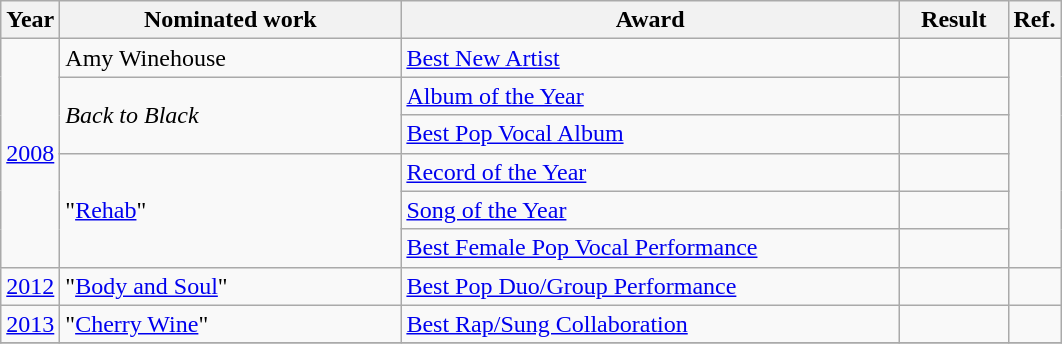<table class="wikitable">
<tr>
<th>Year</th>
<th width="220">Nominated work</th>
<th width="325">Award</th>
<th width="65">Result</th>
<th>Ref.</th>
</tr>
<tr>
<td align="center" rowspan=6><a href='#'>2008</a></td>
<td>Amy Winehouse</td>
<td><a href='#'>Best New Artist</a></td>
<td></td>
<td align="center" rowspan=6></td>
</tr>
<tr>
<td rowspan=2><em>Back to Black</em></td>
<td><a href='#'>Album of the Year</a></td>
<td></td>
</tr>
<tr>
<td><a href='#'>Best Pop Vocal Album</a></td>
<td></td>
</tr>
<tr>
<td rowspan=3>"<a href='#'>Rehab</a>"</td>
<td><a href='#'>Record of the Year</a></td>
<td></td>
</tr>
<tr>
<td><a href='#'>Song of the Year</a></td>
<td></td>
</tr>
<tr>
<td><a href='#'>Best Female Pop Vocal Performance</a></td>
<td></td>
</tr>
<tr>
<td align="center" rowspan=1><a href='#'>2012</a></td>
<td>"<a href='#'>Body and Soul</a>" </td>
<td><a href='#'>Best Pop Duo/Group Performance</a></td>
<td></td>
<td></td>
</tr>
<tr>
<td align="center" rowspan=1><a href='#'>2013</a></td>
<td>"<a href='#'>Cherry Wine</a>" </td>
<td><a href='#'>Best Rap/Sung Collaboration</a></td>
<td></td>
<td></td>
</tr>
<tr>
</tr>
</table>
